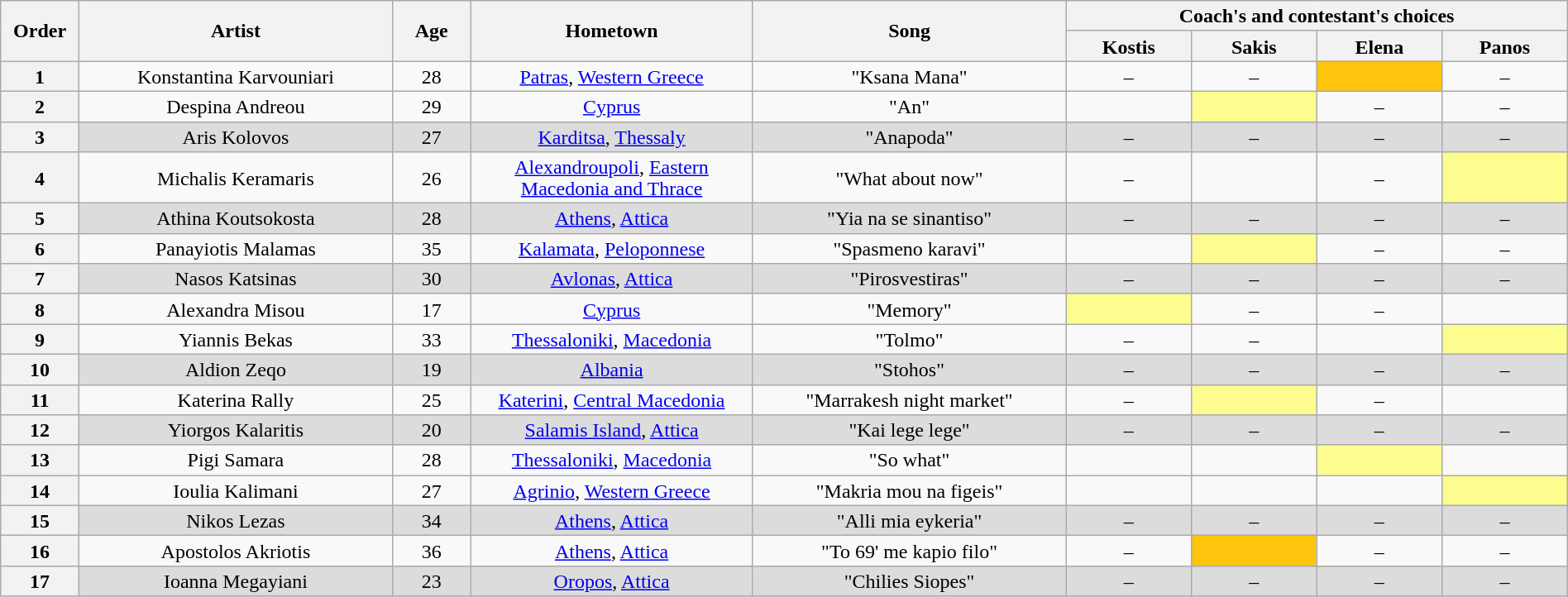<table class="wikitable" style="text-align:center; line-height:17px; width:100%;">
<tr>
<th scope="col" rowspan="2" width="05%">Order</th>
<th scope="col" rowspan="2" width="20%">Artist</th>
<th scope="col" rowspan="2" width="05%">Age</th>
<th scope="col" rowspan="2" width="18%">Hometown</th>
<th scope="col" rowspan="2" width="20%">Song</th>
<th scope="col" colspan="4" width="32%">Coach's and contestant's choices</th>
</tr>
<tr>
<th width="08%">Kostis</th>
<th width="08%">Sakis</th>
<th width="08%">Elena</th>
<th width="08%">Panos</th>
</tr>
<tr>
<th>1</th>
<td>Konstantina Karvouniari</td>
<td>28</td>
<td><a href='#'>Patras</a>, <a href='#'>Western Greece</a></td>
<td>"Ksana Mana"</td>
<td>–</td>
<td>–</td>
<td style="background: #FFC50C;"></td>
<td>–</td>
</tr>
<tr>
<th>2</th>
<td>Despina Andreou</td>
<td>29</td>
<td><a href='#'>Cyprus</a></td>
<td>"An"</td>
<td></td>
<td style="background: #fdfc8f;"></td>
<td>–</td>
<td>–</td>
</tr>
<tr style="background: #DCDCDC;" |>
<th>3</th>
<td>Aris Kolovos</td>
<td>27</td>
<td><a href='#'>Karditsa</a>, <a href='#'>Thessaly</a></td>
<td>"Anapoda"</td>
<td>–</td>
<td>–</td>
<td>–</td>
<td>–</td>
</tr>
<tr>
<th>4</th>
<td>Michalis Keramaris</td>
<td>26</td>
<td><a href='#'>Alexandroupoli</a>, <a href='#'>Eastern Macedonia and Thrace</a></td>
<td>"What about now"</td>
<td>–</td>
<td></td>
<td>–</td>
<td style="background: #fdfc8f;"></td>
</tr>
<tr style="background: #DCDCDC;" |>
<th>5</th>
<td>Athina Koutsokosta</td>
<td>28</td>
<td><a href='#'>Athens</a>, <a href='#'>Attica</a></td>
<td>"Yia na se sinantiso"</td>
<td>–</td>
<td>–</td>
<td>–</td>
<td>–</td>
</tr>
<tr>
<th>6</th>
<td>Panayiotis Malamas</td>
<td>35</td>
<td><a href='#'>Kalamata</a>, <a href='#'>Peloponnese</a></td>
<td>"Spasmeno karavi"</td>
<td></td>
<td style="background: #fdfc8f;"></td>
<td>–</td>
<td>–</td>
</tr>
<tr style="background: #DCDCDC;" |>
<th>7</th>
<td>Nasos Katsinas</td>
<td>30</td>
<td><a href='#'>Avlonas</a>, <a href='#'>Attica</a></td>
<td>"Pirosvestiras"</td>
<td>–</td>
<td>–</td>
<td>–</td>
<td>–</td>
</tr>
<tr>
<th>8</th>
<td>Alexandra Misou</td>
<td>17</td>
<td><a href='#'>Cyprus</a></td>
<td>"Memory"</td>
<td style="background: #fdfc8f;"></td>
<td>–</td>
<td>–</td>
<td></td>
</tr>
<tr>
<th>9</th>
<td>Yiannis Bekas</td>
<td>33</td>
<td><a href='#'>Thessaloniki</a>, <a href='#'>Macedonia</a></td>
<td>"Tolmo"</td>
<td>–</td>
<td>–</td>
<td></td>
<td style="background: #fdfc8f;"></td>
</tr>
<tr style="background: #DCDCDC;" |>
<th>10</th>
<td>Aldion Zeqo</td>
<td>19</td>
<td><a href='#'>Albania</a></td>
<td>"Stohos"</td>
<td>–</td>
<td>–</td>
<td>–</td>
<td>–</td>
</tr>
<tr>
<th>11</th>
<td>Katerina Rally</td>
<td>25</td>
<td><a href='#'>Katerini</a>, <a href='#'>Central Macedonia</a></td>
<td>"Marrakesh night market"</td>
<td>–</td>
<td style="background: #fdfc8f;"></td>
<td>–</td>
<td></td>
</tr>
<tr style="background: #DCDCDC;" |>
<th>12</th>
<td>Yiorgos Kalaritis</td>
<td>20</td>
<td><a href='#'>Salamis Island</a>, <a href='#'>Attica</a></td>
<td>"Kai lege lege"</td>
<td>–</td>
<td>–</td>
<td>–</td>
<td>–</td>
</tr>
<tr>
<th>13</th>
<td>Pigi Samara</td>
<td>28</td>
<td><a href='#'>Thessaloniki</a>, <a href='#'>Macedonia</a></td>
<td>"So what"</td>
<td></td>
<td></td>
<td style="background: #fdfc8f;"></td>
<td></td>
</tr>
<tr>
<th>14</th>
<td>Ioulia Kalimani</td>
<td>27</td>
<td><a href='#'>Agrinio</a>, <a href='#'>Western Greece</a></td>
<td>"Makria mou na figeis"</td>
<td></td>
<td></td>
<td></td>
<td style="background: #fdfc8f;"></td>
</tr>
<tr style="background: #DCDCDC;" |>
<th>15</th>
<td>Nikos Lezas</td>
<td>34</td>
<td><a href='#'>Athens</a>, <a href='#'>Attica</a></td>
<td>"Alli mia eykeria"</td>
<td>–</td>
<td>–</td>
<td>–</td>
<td>–</td>
</tr>
<tr>
<th>16</th>
<td>Apostolos Akriotis</td>
<td>36</td>
<td><a href='#'>Athens</a>, <a href='#'>Attica</a></td>
<td>"To 69' me kapio filo"</td>
<td>–</td>
<td style="background: #FFC50C;"></td>
<td>–</td>
<td>–</td>
</tr>
<tr style="background: #DCDCDC;" |>
<th>17</th>
<td>Ioanna Megayiani</td>
<td>23</td>
<td><a href='#'>Oropos</a>, <a href='#'>Attica</a></td>
<td>"Chilies Siopes"</td>
<td>–</td>
<td>–</td>
<td>–</td>
<td>–</td>
</tr>
</table>
